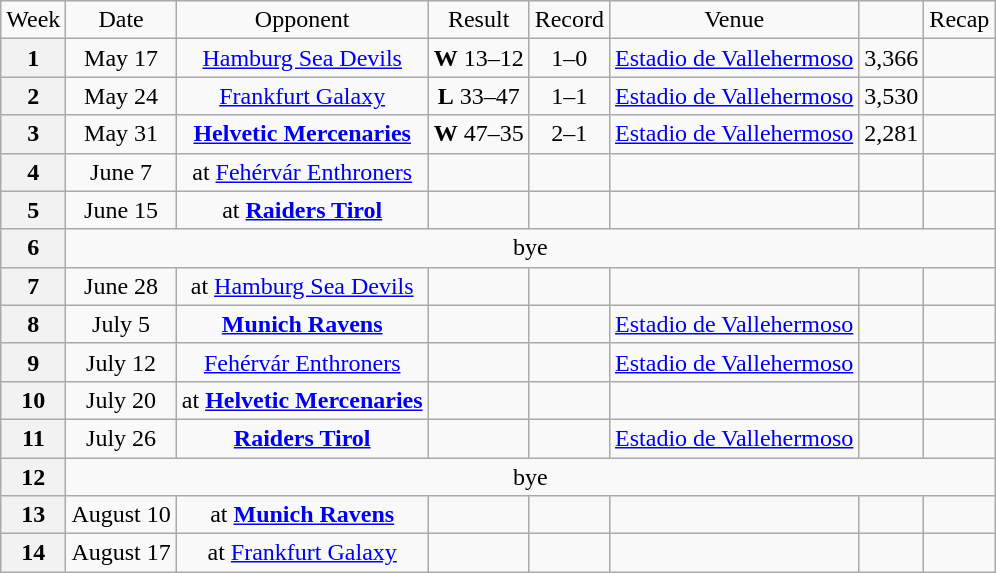<table class="wikitable" style="text-align:center">
<tr>
<td>Week</td>
<td>Date</td>
<td>Opponent</td>
<td>Result</td>
<td>Record</td>
<td>Venue</td>
<td></td>
<td>Recap</td>
</tr>
<tr>
<th>1</th>
<td>May 17</td>
<td><a href='#'>Hamburg Sea Devils</a></td>
<td><strong>W</strong> 13–12</td>
<td>1–0</td>
<td><a href='#'>Estadio de Vallehermoso</a></td>
<td>3,366</td>
<td></td>
</tr>
<tr>
<th>2</th>
<td>May 24</td>
<td><a href='#'>Frankfurt Galaxy</a></td>
<td><strong>L</strong> 33–47</td>
<td>1–1</td>
<td><a href='#'>Estadio de Vallehermoso</a></td>
<td>3,530</td>
<td></td>
</tr>
<tr>
<th>3</th>
<td>May 31</td>
<td><strong><a href='#'>Helvetic Mercenaries</a></strong></td>
<td><strong>W</strong> 47–35</td>
<td>2–1</td>
<td><a href='#'>Estadio de Vallehermoso</a></td>
<td>2,281</td>
<td></td>
</tr>
<tr>
<th>4</th>
<td>June 7</td>
<td>at <a href='#'>Fehérvár Enthroners</a></td>
<td></td>
<td></td>
<td></td>
<td></td>
<td></td>
</tr>
<tr>
<th>5</th>
<td>June 15</td>
<td>at <strong><a href='#'>Raiders Tirol</a></strong></td>
<td></td>
<td></td>
<td></td>
<td></td>
<td></td>
</tr>
<tr>
<th>6</th>
<td colspan=7>bye</td>
</tr>
<tr>
<th>7</th>
<td>June 28</td>
<td>at <a href='#'>Hamburg Sea Devils</a></td>
<td></td>
<td></td>
<td></td>
<td></td>
<td></td>
</tr>
<tr>
<th>8</th>
<td>July 5</td>
<td><strong><a href='#'>Munich Ravens</a></strong></td>
<td></td>
<td></td>
<td><a href='#'>Estadio de Vallehermoso</a></td>
<td></td>
<td></td>
</tr>
<tr>
<th>9</th>
<td>July 12</td>
<td><a href='#'>Fehérvár Enthroners</a></td>
<td></td>
<td></td>
<td><a href='#'>Estadio de Vallehermoso</a></td>
<td></td>
<td></td>
</tr>
<tr>
<th>10</th>
<td>July 20</td>
<td>at <strong><a href='#'>Helvetic Mercenaries</a></strong></td>
<td></td>
<td></td>
<td></td>
<td></td>
<td></td>
</tr>
<tr>
<th>11</th>
<td>July 26</td>
<td><strong><a href='#'>Raiders Tirol</a></strong></td>
<td></td>
<td></td>
<td><a href='#'>Estadio de Vallehermoso</a></td>
<td></td>
<td></td>
</tr>
<tr>
<th>12</th>
<td colspan=7>bye</td>
</tr>
<tr>
<th>13</th>
<td>August 10</td>
<td>at <strong><a href='#'>Munich Ravens</a></strong></td>
<td></td>
<td></td>
<td></td>
<td></td>
<td></td>
</tr>
<tr>
<th>14</th>
<td>August 17</td>
<td>at <a href='#'>Frankfurt Galaxy</a></td>
<td></td>
<td></td>
<td></td>
<td></td>
<td></td>
</tr>
</table>
